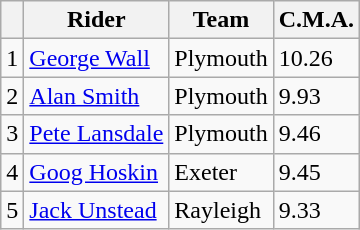<table class=wikitable>
<tr>
<th></th>
<th>Rider</th>
<th>Team</th>
<th>C.M.A.</th>
</tr>
<tr>
<td align="center">1</td>
<td><a href='#'>George Wall</a></td>
<td>Plymouth</td>
<td>10.26</td>
</tr>
<tr>
<td align="center">2</td>
<td><a href='#'>Alan Smith</a></td>
<td>Plymouth</td>
<td>9.93</td>
</tr>
<tr>
<td align="center">3</td>
<td><a href='#'>Pete Lansdale</a></td>
<td>Plymouth</td>
<td>9.46</td>
</tr>
<tr>
<td align="center">4</td>
<td><a href='#'>Goog Hoskin</a></td>
<td>Exeter</td>
<td>9.45</td>
</tr>
<tr>
<td align="center">5</td>
<td><a href='#'>Jack Unstead</a></td>
<td>Rayleigh</td>
<td>9.33</td>
</tr>
</table>
